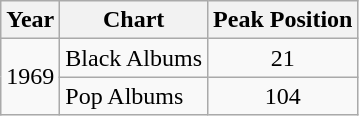<table class="wikitable">
<tr>
<th>Year</th>
<th>Chart</th>
<th>Peak Position</th>
</tr>
<tr>
<td rowspan="2">1969</td>
<td>Black Albums</td>
<td align="center">21</td>
</tr>
<tr>
<td>Pop Albums</td>
<td align="center">104</td>
</tr>
</table>
